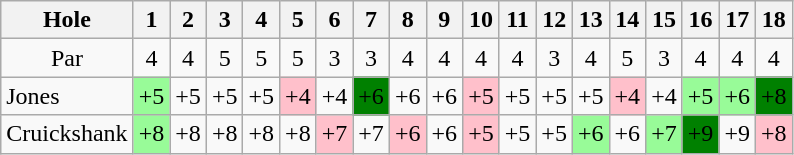<table class="wikitable" style="text-align:center">
<tr>
<th>Hole</th>
<th>1</th>
<th>2</th>
<th>3</th>
<th>4</th>
<th>5</th>
<th>6</th>
<th>7</th>
<th>8</th>
<th>9</th>
<th>10</th>
<th>11</th>
<th>12</th>
<th>13</th>
<th>14</th>
<th>15</th>
<th>16</th>
<th>17</th>
<th>18</th>
</tr>
<tr>
<td>Par</td>
<td>4</td>
<td>4</td>
<td>5</td>
<td>5</td>
<td>5</td>
<td>3</td>
<td>3</td>
<td>4</td>
<td>4</td>
<td>4</td>
<td>4</td>
<td>3</td>
<td>4</td>
<td>5</td>
<td>3</td>
<td>4</td>
<td>4</td>
<td>4</td>
</tr>
<tr>
<td align=left> Jones</td>
<td style="background: PaleGreen;">+5</td>
<td>+5</td>
<td>+5</td>
<td>+5</td>
<td style="background: Pink;">+4</td>
<td>+4</td>
<td style="background: Green;">+6</td>
<td>+6</td>
<td>+6</td>
<td style="background: Pink;">+5</td>
<td>+5</td>
<td>+5</td>
<td>+5</td>
<td style="background: Pink;">+4</td>
<td>+4</td>
<td style="background: PaleGreen;">+5</td>
<td style="background: PaleGreen;">+6</td>
<td style="background: Green;">+8</td>
</tr>
<tr>
<td align=left> Cruickshank</td>
<td style="background: PaleGreen;">+8</td>
<td>+8</td>
<td>+8</td>
<td>+8</td>
<td>+8</td>
<td style="background: Pink;">+7</td>
<td>+7</td>
<td style="background: Pink;">+6</td>
<td>+6</td>
<td style="background: Pink;">+5</td>
<td>+5</td>
<td>+5</td>
<td style="background: PaleGreen;">+6</td>
<td>+6</td>
<td style="background: PaleGreen;">+7</td>
<td style="background: Green;">+9</td>
<td>+9</td>
<td style="background: Pink;">+8</td>
</tr>
</table>
